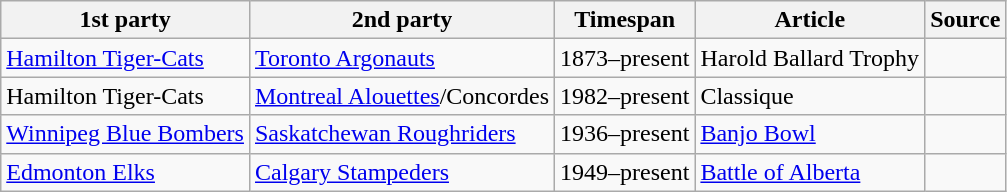<table class="wikitable">
<tr>
<th>1st party</th>
<th>2nd party</th>
<th>Timespan</th>
<th>Article</th>
<th article class="unsortable">Source</th>
</tr>
<tr>
<td><a href='#'>Hamilton Tiger-Cats</a></td>
<td><a href='#'>Toronto Argonauts</a></td>
<td>1873–present</td>
<td>Harold Ballard Trophy</td>
<td></td>
</tr>
<tr>
<td>Hamilton Tiger-Cats</td>
<td><a href='#'>Montreal Alouettes</a>/Concordes</td>
<td>1982–present</td>
<td>Classique</td>
<td></td>
</tr>
<tr>
<td><a href='#'>Winnipeg Blue Bombers</a></td>
<td><a href='#'>Saskatchewan Roughriders</a></td>
<td>1936–present</td>
<td><a href='#'>Banjo Bowl</a></td>
<td></td>
</tr>
<tr>
<td><a href='#'>Edmonton Elks</a></td>
<td><a href='#'>Calgary Stampeders</a></td>
<td>1949–present</td>
<td><a href='#'>Battle of Alberta</a></td>
<td></td>
</tr>
</table>
